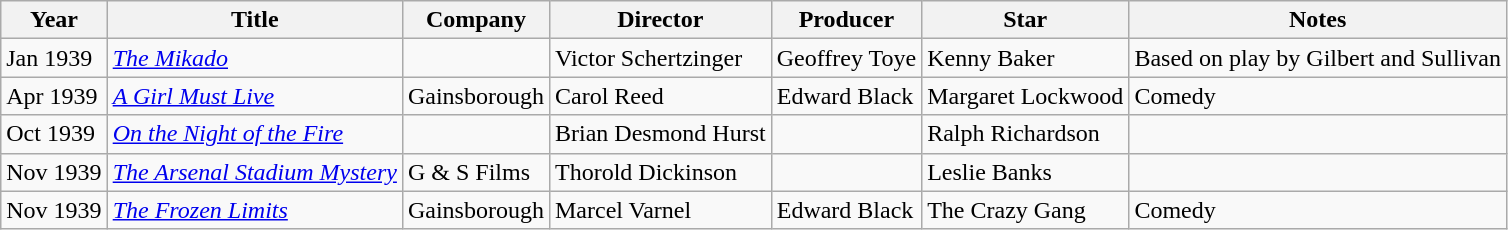<table class="wikitable sortable">
<tr>
<th>Year</th>
<th>Title</th>
<th>Company</th>
<th>Director</th>
<th>Producer</th>
<th>Star</th>
<th>Notes</th>
</tr>
<tr>
<td>Jan 1939</td>
<td><em><a href='#'>The Mikado</a></em></td>
<td></td>
<td>Victor Schertzinger</td>
<td>Geoffrey Toye</td>
<td>Kenny Baker</td>
<td>Based on play by Gilbert and Sullivan</td>
</tr>
<tr>
<td>Apr 1939</td>
<td><em><a href='#'>A Girl Must Live</a></em></td>
<td>Gainsborough</td>
<td>Carol Reed</td>
<td>Edward Black</td>
<td>Margaret Lockwood</td>
<td>Comedy</td>
</tr>
<tr>
<td>Oct 1939</td>
<td><em><a href='#'>On the Night of the Fire</a></em></td>
<td></td>
<td>Brian Desmond Hurst</td>
<td></td>
<td>Ralph Richardson</td>
<td></td>
</tr>
<tr>
<td>Nov 1939</td>
<td><em><a href='#'>The Arsenal Stadium Mystery</a></em></td>
<td>G & S Films</td>
<td>Thorold Dickinson</td>
<td></td>
<td>Leslie Banks</td>
<td></td>
</tr>
<tr>
<td>Nov 1939</td>
<td><em><a href='#'>The Frozen Limits</a></em></td>
<td>Gainsborough</td>
<td>Marcel Varnel</td>
<td>Edward Black</td>
<td>The Crazy Gang</td>
<td>Comedy</td>
</tr>
</table>
